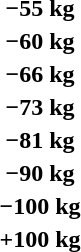<table>
<tr>
<th rowspan=2>−55 kg</th>
<td rowspan=2></td>
<td rowspan=2></td>
<td></td>
</tr>
<tr>
<td></td>
</tr>
<tr>
<th rowspan=2>−60 kg</th>
<td rowspan=2></td>
<td rowspan=2></td>
<td></td>
</tr>
<tr>
<td></td>
</tr>
<tr>
<th rowspan=2>−66 kg</th>
<td rowspan=2></td>
<td rowspan=2></td>
<td></td>
</tr>
<tr>
<td></td>
</tr>
<tr>
<th rowspan=2>−73 kg</th>
<td rowspan=2></td>
<td rowspan=2></td>
<td></td>
</tr>
<tr>
<td></td>
</tr>
<tr>
<th rowspan=2>−81 kg</th>
<td rowspan=2></td>
<td rowspan=2></td>
<td></td>
</tr>
<tr>
<td></td>
</tr>
<tr>
<th rowspan=2>−90 kg</th>
<td rowspan=2></td>
<td rowspan=2></td>
<td></td>
</tr>
<tr>
<td></td>
</tr>
<tr>
<th rowspan=2>−100 kg</th>
<td rowspan=2></td>
<td rowspan=2></td>
<td></td>
</tr>
<tr>
<td></td>
</tr>
<tr>
<th rowspan=2>+100 kg</th>
<td rowspan=2></td>
<td rowspan=2></td>
<td></td>
</tr>
<tr>
<td></td>
</tr>
</table>
